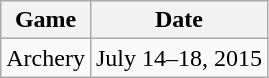<table class="wikitable sortable plainrowheaders" style="text-align:center">
<tr>
<th>Game</th>
<th>Date</th>
</tr>
<tr>
<td>Archery</td>
<td>July 14–18, 2015</td>
</tr>
</table>
